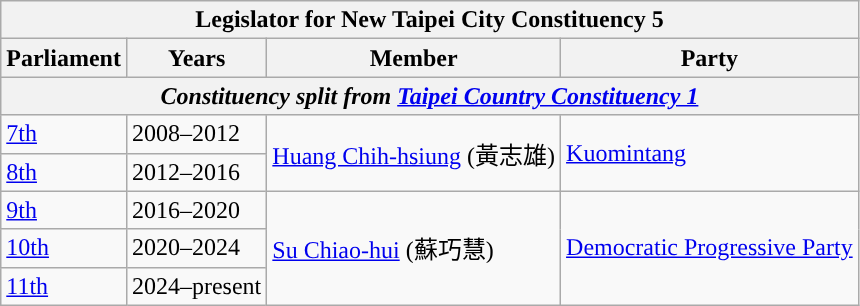<table class=wikitable>
<tr>
<th colspan="4">Legislator for New Taipei City Constituency 5</th>
</tr>
<tr>
<th>Parliament</th>
<th>Years</th>
<th>Member</th>
<th>Party</th>
</tr>
<tr>
<th colspan=4 align=center><em>Constituency split from <a href='#'>Taipei Country Constituency 1</a> </em></th>
</tr>
<tr>
<td><a href='#'>7th</a></td>
<td>2008–2012</td>
<td rowspan=2><a href='#'>Huang Chih-hsiung</a> (黃志雄)</td>
<td rowspan=2><a href='#'>Kuomintang</a></td>
</tr>
<tr>
<td><a href='#'>8th</a></td>
<td>2012–2016</td>
</tr>
<tr>
<td><a href='#'>9th</a></td>
<td>2016–2020</td>
<td rowspan=3><a href='#'>Su Chiao-hui</a> (蘇巧慧)</td>
<td rowspan=3><a href='#'>Democratic Progressive Party</a></td>
</tr>
<tr>
<td><a href='#'>10th</a></td>
<td>2020–2024</td>
</tr>
<tr>
<td><a href='#'>11th</a></td>
<td>2024–present</td>
</tr>
</table>
